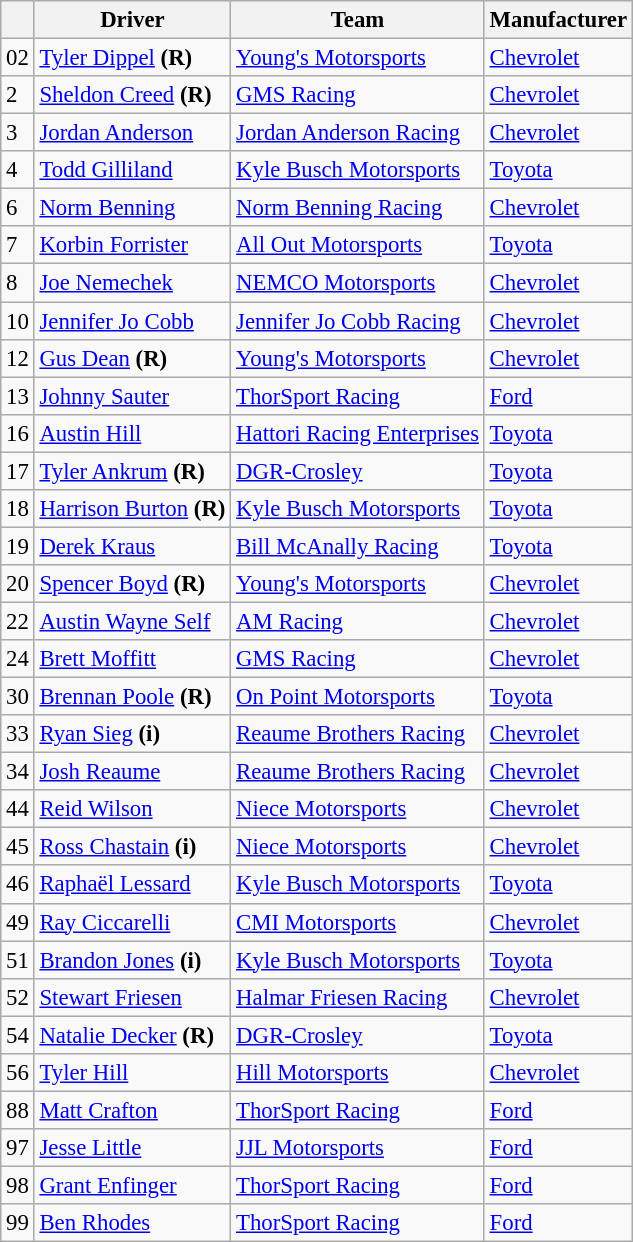<table class="wikitable" style="font-size:95%">
<tr>
<th></th>
<th>Driver</th>
<th>Team</th>
<th>Manufacturer</th>
</tr>
<tr>
<td>02</td>
<td><a href='#'>Tyler Dippel</a> <strong>(R)</strong></td>
<td><a href='#'>Young's Motorsports</a></td>
<td><a href='#'>Chevrolet</a></td>
</tr>
<tr>
<td>2</td>
<td><a href='#'>Sheldon Creed</a> <strong>(R)</strong></td>
<td><a href='#'>GMS Racing</a></td>
<td><a href='#'>Chevrolet</a></td>
</tr>
<tr>
<td>3</td>
<td><a href='#'>Jordan Anderson</a></td>
<td><a href='#'>Jordan Anderson Racing</a></td>
<td><a href='#'>Chevrolet</a></td>
</tr>
<tr>
<td>4</td>
<td><a href='#'>Todd Gilliland</a></td>
<td><a href='#'>Kyle Busch Motorsports</a></td>
<td><a href='#'>Toyota</a></td>
</tr>
<tr>
<td>6</td>
<td><a href='#'>Norm Benning</a></td>
<td><a href='#'>Norm Benning Racing</a></td>
<td><a href='#'>Chevrolet</a></td>
</tr>
<tr>
<td>7</td>
<td><a href='#'>Korbin Forrister</a></td>
<td><a href='#'>All Out Motorsports</a></td>
<td><a href='#'>Toyota</a></td>
</tr>
<tr>
<td>8</td>
<td><a href='#'>Joe Nemechek</a></td>
<td><a href='#'>NEMCO Motorsports</a></td>
<td><a href='#'>Chevrolet</a></td>
</tr>
<tr>
<td>10</td>
<td><a href='#'>Jennifer Jo Cobb</a></td>
<td><a href='#'>Jennifer Jo Cobb Racing</a></td>
<td><a href='#'>Chevrolet</a></td>
</tr>
<tr>
<td>12</td>
<td><a href='#'>Gus Dean</a> <strong>(R)</strong></td>
<td><a href='#'>Young's Motorsports</a></td>
<td><a href='#'>Chevrolet</a></td>
</tr>
<tr>
<td>13</td>
<td><a href='#'>Johnny Sauter</a></td>
<td><a href='#'>ThorSport Racing</a></td>
<td><a href='#'>Ford</a></td>
</tr>
<tr>
<td>16</td>
<td><a href='#'>Austin Hill</a></td>
<td><a href='#'>Hattori Racing Enterprises</a></td>
<td><a href='#'>Toyota</a></td>
</tr>
<tr>
<td>17</td>
<td><a href='#'>Tyler Ankrum</a> <strong>(R)</strong></td>
<td><a href='#'>DGR-Crosley</a></td>
<td><a href='#'>Toyota</a></td>
</tr>
<tr>
<td>18</td>
<td><a href='#'>Harrison Burton</a> <strong>(R)</strong></td>
<td><a href='#'>Kyle Busch Motorsports</a></td>
<td><a href='#'>Toyota</a></td>
</tr>
<tr>
<td>19</td>
<td><a href='#'>Derek Kraus</a></td>
<td><a href='#'>Bill McAnally Racing</a></td>
<td><a href='#'>Toyota</a></td>
</tr>
<tr>
<td>20</td>
<td><a href='#'>Spencer Boyd</a> <strong>(R)</strong></td>
<td><a href='#'>Young's Motorsports</a></td>
<td><a href='#'>Chevrolet</a></td>
</tr>
<tr>
<td>22</td>
<td><a href='#'>Austin Wayne Self</a></td>
<td><a href='#'>AM Racing</a></td>
<td><a href='#'>Chevrolet</a></td>
</tr>
<tr>
<td>24</td>
<td><a href='#'>Brett Moffitt</a></td>
<td><a href='#'>GMS Racing</a></td>
<td><a href='#'>Chevrolet</a></td>
</tr>
<tr>
<td>30</td>
<td><a href='#'>Brennan Poole</a> <strong>(R)</strong></td>
<td><a href='#'>On Point Motorsports</a></td>
<td><a href='#'>Toyota</a></td>
</tr>
<tr>
<td>33</td>
<td><a href='#'>Ryan Sieg</a> <strong>(i)</strong></td>
<td><a href='#'>Reaume Brothers Racing</a></td>
<td><a href='#'>Chevrolet</a></td>
</tr>
<tr>
<td>34</td>
<td><a href='#'>Josh Reaume</a></td>
<td><a href='#'>Reaume Brothers Racing</a></td>
<td><a href='#'>Chevrolet</a></td>
</tr>
<tr>
<td>44</td>
<td><a href='#'>Reid Wilson</a></td>
<td><a href='#'>Niece Motorsports</a></td>
<td><a href='#'>Chevrolet</a></td>
</tr>
<tr>
<td>45</td>
<td><a href='#'>Ross Chastain</a> <strong>(i)</strong></td>
<td><a href='#'>Niece Motorsports</a></td>
<td><a href='#'>Chevrolet</a></td>
</tr>
<tr>
<td>46</td>
<td><a href='#'>Raphaël Lessard</a></td>
<td><a href='#'>Kyle Busch Motorsports</a></td>
<td><a href='#'>Toyota</a></td>
</tr>
<tr>
<td>49</td>
<td><a href='#'>Ray Ciccarelli</a></td>
<td><a href='#'>CMI Motorsports</a></td>
<td><a href='#'>Chevrolet</a></td>
</tr>
<tr>
<td>51</td>
<td><a href='#'>Brandon Jones</a> <strong>(i)</strong></td>
<td><a href='#'>Kyle Busch Motorsports</a></td>
<td><a href='#'>Toyota</a></td>
</tr>
<tr>
<td>52</td>
<td><a href='#'>Stewart Friesen</a></td>
<td><a href='#'>Halmar Friesen Racing</a></td>
<td><a href='#'>Chevrolet</a></td>
</tr>
<tr>
<td>54</td>
<td><a href='#'>Natalie Decker</a> <strong>(R)</strong></td>
<td><a href='#'>DGR-Crosley</a></td>
<td><a href='#'>Toyota</a></td>
</tr>
<tr>
<td>56</td>
<td><a href='#'>Tyler Hill</a></td>
<td><a href='#'>Hill Motorsports</a></td>
<td><a href='#'>Chevrolet</a></td>
</tr>
<tr>
<td>88</td>
<td><a href='#'>Matt Crafton</a></td>
<td><a href='#'>ThorSport Racing</a></td>
<td><a href='#'>Ford</a></td>
</tr>
<tr>
<td>97</td>
<td><a href='#'>Jesse Little</a></td>
<td><a href='#'>JJL Motorsports</a></td>
<td><a href='#'>Ford</a></td>
</tr>
<tr>
<td>98</td>
<td><a href='#'>Grant Enfinger</a></td>
<td><a href='#'>ThorSport Racing</a></td>
<td><a href='#'>Ford</a></td>
</tr>
<tr>
<td>99</td>
<td><a href='#'>Ben Rhodes</a></td>
<td><a href='#'>ThorSport Racing</a></td>
<td><a href='#'>Ford</a></td>
</tr>
</table>
